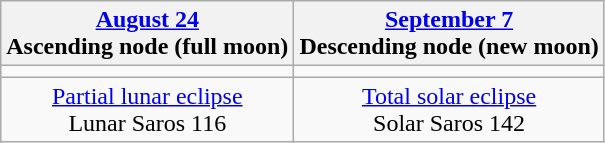<table class="wikitable">
<tr>
<th><a href='#'>August 24</a><br>Ascending node (full moon)<br></th>
<th><a href='#'>September 7</a><br>Descending node (new moon)<br></th>
</tr>
<tr>
<td></td>
<td></td>
</tr>
<tr align=center>
<td><a href='#'>Partial lunar eclipse</a><br>Lunar Saros 116</td>
<td><a href='#'>Total solar eclipse</a><br>Solar Saros 142</td>
</tr>
</table>
